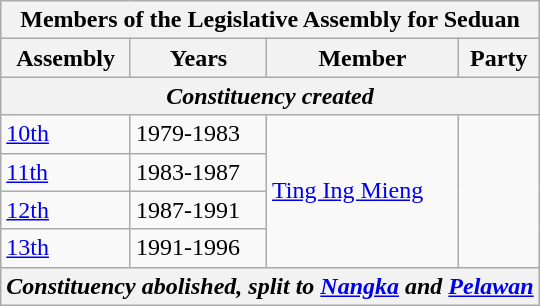<table class=wikitable>
<tr>
<th colspan="4">Members of the Legislative Assembly for Seduan</th>
</tr>
<tr>
<th>Assembly</th>
<th>Years</th>
<th>Member</th>
<th>Party</th>
</tr>
<tr>
<th colspan=4 align=center><em>Constituency created</em></th>
</tr>
<tr>
<td><a href='#'>10th</a></td>
<td>1979-1983</td>
<td rowspan=4><a href='#'>Ting Ing Mieng</a></td>
<td rowspan=4 bgcolor=></td>
</tr>
<tr>
<td><a href='#'>11th</a></td>
<td>1983-1987</td>
</tr>
<tr>
<td><a href='#'>12th</a></td>
<td>1987-1991</td>
</tr>
<tr>
<td><a href='#'>13th</a></td>
<td>1991-1996</td>
</tr>
<tr>
<th colspan=4 align=center><em>Constituency abolished, split to <a href='#'>Nangka</a> and <a href='#'>Pelawan</a></em></th>
</tr>
</table>
